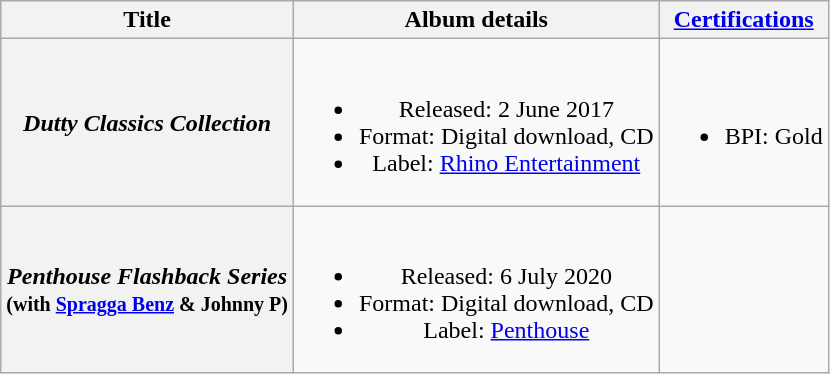<table class="wikitable plainrowheaders" style="text-align:center;">
<tr>
<th>Title</th>
<th>Album details</th>
<th><a href='#'>Certifications</a></th>
</tr>
<tr>
<th scope="row"><em>Dutty Classics Collection</em></th>
<td><br><ul><li>Released: 2 June 2017</li><li>Format: Digital download, CD</li><li>Label: <a href='#'>Rhino Entertainment</a></li></ul></td>
<td><br><ul><li>BPI: Gold</li></ul></td>
</tr>
<tr>
<th scope="row"><em>Penthouse Flashback Series</em><br><small>(with <a href='#'>Spragga Benz</a> & Johnny P)</small></th>
<td><br><ul><li>Released: 6 July 2020</li><li>Format: Digital download, CD</li><li>Label: <a href='#'>Penthouse</a></li></ul></td>
<td></td>
</tr>
</table>
